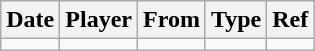<table class="wikitable">
<tr>
<th><strong>Date</strong></th>
<th><strong>Player</strong></th>
<th><strong>From</strong></th>
<th><strong>Type</strong></th>
<th><strong>Ref</strong></th>
</tr>
<tr>
<td></td>
<td></td>
<td></td>
<td></td>
<td></td>
</tr>
</table>
